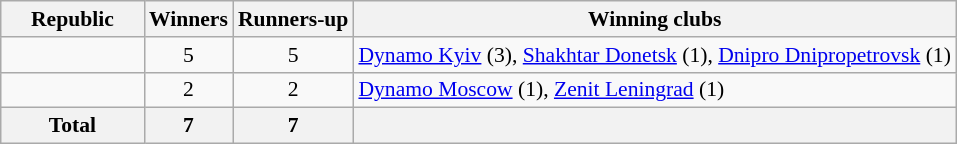<table class="wikitable" style="font-size:90%; text-align: left;">
<tr>
<th width=15%>Republic</th>
<th>Winners</th>
<th>Runners-up</th>
<th>Winning clubs</th>
</tr>
<tr>
<td></td>
<td align=center>5</td>
<td align=center>5</td>
<td><a href='#'>Dynamo Kyiv</a> (3), <a href='#'>Shakhtar Donetsk</a> (1), <a href='#'>Dnipro Dnipropetrovsk</a> (1)</td>
</tr>
<tr>
<td></td>
<td align=center>2</td>
<td align=center>2</td>
<td><a href='#'>Dynamo Moscow</a> (1), <a href='#'>Zenit Leningrad</a> (1)</td>
</tr>
<tr>
<th>Total</th>
<th>7</th>
<th>7</th>
<th></th>
</tr>
</table>
